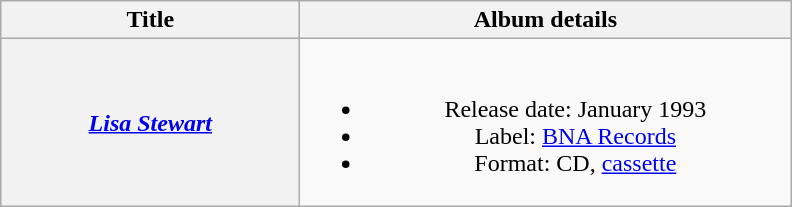<table class="wikitable plainrowheaders" style="text-align:center;">
<tr>
<th style="width:12em;">Title</th>
<th style="width:20em;">Album details</th>
</tr>
<tr>
<th scope="row"><em><a href='#'>Lisa Stewart</a></em></th>
<td><br><ul><li>Release date: January 1993</li><li>Label: <a href='#'>BNA Records</a></li><li>Format: CD, <a href='#'>cassette</a></li></ul></td>
</tr>
</table>
